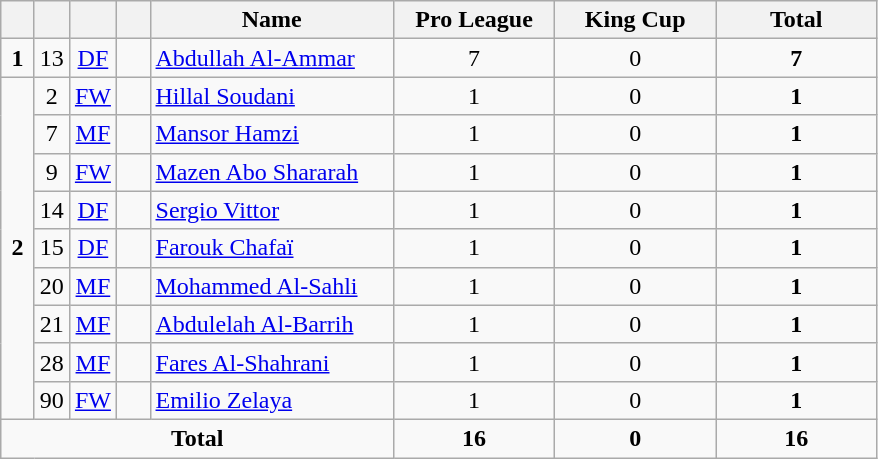<table class="wikitable" style="text-align:center">
<tr>
<th width=15></th>
<th width=15></th>
<th width=15></th>
<th width=15></th>
<th width=155>Name</th>
<th width=100>Pro League</th>
<th width=100>King Cup</th>
<th width=100>Total</th>
</tr>
<tr>
<td><strong>1</strong></td>
<td>13</td>
<td><a href='#'>DF</a></td>
<td></td>
<td align=left><a href='#'>Abdullah Al-Ammar</a></td>
<td>7</td>
<td>0</td>
<td><strong>7</strong></td>
</tr>
<tr>
<td rowspan=9><strong>2</strong></td>
<td>2</td>
<td><a href='#'>FW</a></td>
<td></td>
<td align=left><a href='#'>Hillal Soudani</a></td>
<td>1</td>
<td>0</td>
<td><strong>1</strong></td>
</tr>
<tr>
<td>7</td>
<td><a href='#'>MF</a></td>
<td></td>
<td align=left><a href='#'>Mansor Hamzi</a></td>
<td>1</td>
<td>0</td>
<td><strong>1</strong></td>
</tr>
<tr>
<td>9</td>
<td><a href='#'>FW</a></td>
<td></td>
<td align=left><a href='#'>Mazen Abo Shararah</a></td>
<td>1</td>
<td>0</td>
<td><strong>1</strong></td>
</tr>
<tr>
<td>14</td>
<td><a href='#'>DF</a></td>
<td></td>
<td align=left><a href='#'>Sergio Vittor</a></td>
<td>1</td>
<td>0</td>
<td><strong>1</strong></td>
</tr>
<tr>
<td>15</td>
<td><a href='#'>DF</a></td>
<td></td>
<td align=left><a href='#'>Farouk Chafaï</a></td>
<td>1</td>
<td>0</td>
<td><strong>1</strong></td>
</tr>
<tr>
<td>20</td>
<td><a href='#'>MF</a></td>
<td></td>
<td align=left><a href='#'>Mohammed Al-Sahli</a></td>
<td>1</td>
<td>0</td>
<td><strong>1</strong></td>
</tr>
<tr>
<td>21</td>
<td><a href='#'>MF</a></td>
<td></td>
<td align=left><a href='#'>Abdulelah Al-Barrih</a></td>
<td>1</td>
<td>0</td>
<td><strong>1</strong></td>
</tr>
<tr>
<td>28</td>
<td><a href='#'>MF</a></td>
<td></td>
<td align=left><a href='#'>Fares Al-Shahrani</a></td>
<td>1</td>
<td>0</td>
<td><strong>1</strong></td>
</tr>
<tr>
<td>90</td>
<td><a href='#'>FW</a></td>
<td></td>
<td align=left><a href='#'>Emilio Zelaya</a></td>
<td>1</td>
<td>0</td>
<td><strong>1</strong></td>
</tr>
<tr>
<td colspan=5><strong>Total</strong></td>
<td><strong>16</strong></td>
<td><strong>0</strong></td>
<td><strong>16</strong></td>
</tr>
</table>
